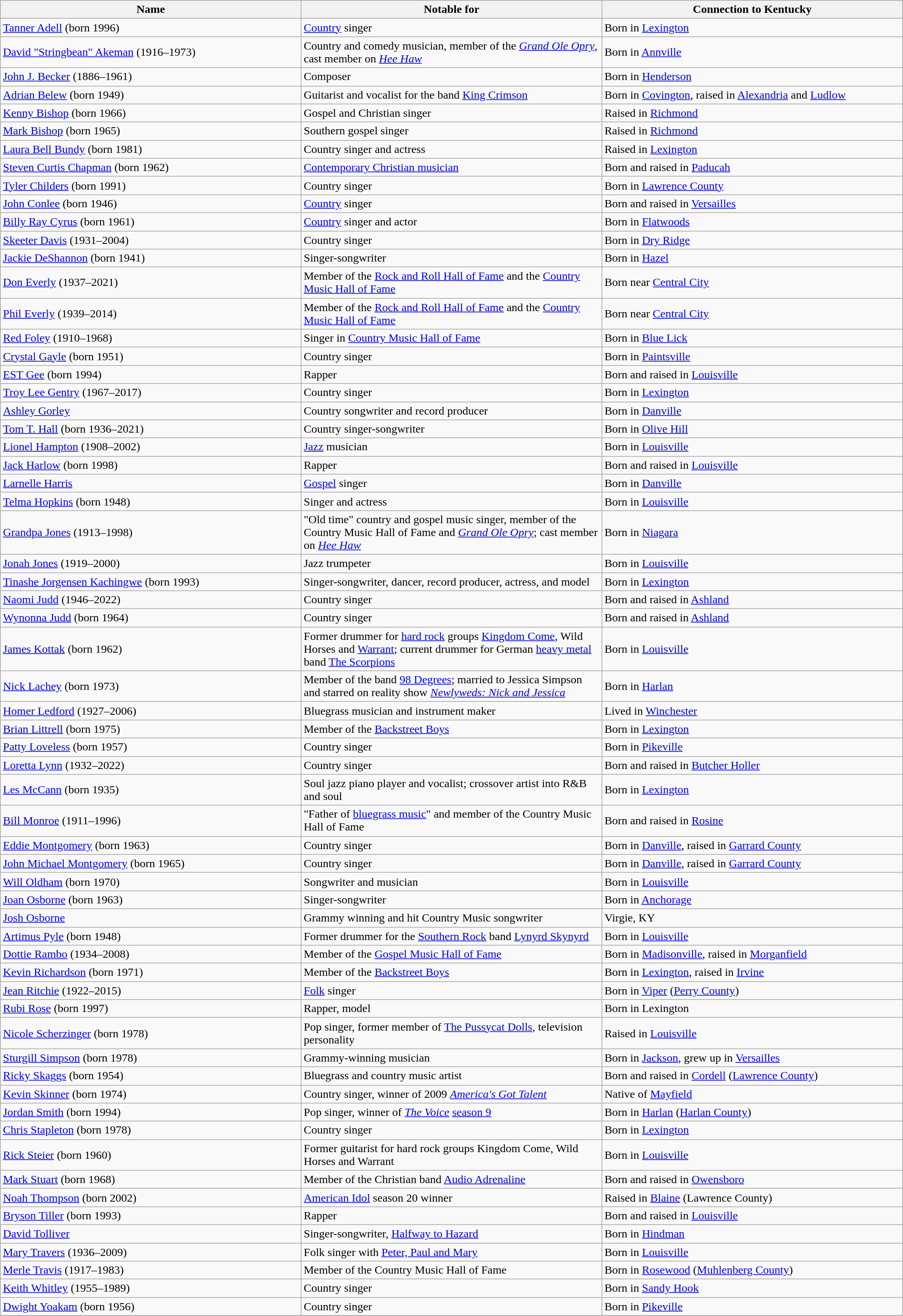<table class="wikitable" width=100%>
<tr>
<th width=33%>Name</th>
<th width=33%>Notable for</th>
<th width=33%>Connection to Kentucky</th>
</tr>
<tr>
<td><a href='#'>Tanner Adell</a> (born 1996)</td>
<td><a href='#'>Country</a> singer</td>
<td>Born in <a href='#'>Lexington</a></td>
</tr>
<tr>
<td><a href='#'>David "Stringbean" Akeman</a> (1916–1973)</td>
<td>Country and comedy musician, member of the <em><a href='#'>Grand Ole Opry</a></em>, cast member on <em><a href='#'>Hee Haw</a></em></td>
<td>Born in <a href='#'>Annville</a></td>
</tr>
<tr>
<td><a href='#'>John J. Becker</a> (1886–1961)</td>
<td>Composer</td>
<td>Born in <a href='#'>Henderson</a></td>
</tr>
<tr>
<td><a href='#'>Adrian Belew</a> (born 1949)</td>
<td>Guitarist and vocalist for the band <a href='#'>King Crimson</a></td>
<td>Born in <a href='#'>Covington</a>, raised in <a href='#'>Alexandria</a> and <a href='#'>Ludlow</a></td>
</tr>
<tr>
<td><a href='#'>Kenny Bishop</a> (born 1966)</td>
<td>Gospel and Christian singer</td>
<td>Raised in <a href='#'>Richmond</a></td>
</tr>
<tr>
<td><a href='#'>Mark Bishop</a> (born 1965)</td>
<td>Southern gospel singer</td>
<td>Raised in <a href='#'>Richmond</a></td>
</tr>
<tr>
<td><a href='#'>Laura Bell Bundy</a> (born 1981)</td>
<td>Country singer and actress</td>
<td>Raised in <a href='#'>Lexington</a></td>
</tr>
<tr>
<td><a href='#'>Steven Curtis Chapman</a> (born 1962)</td>
<td><a href='#'>Contemporary Christian musician</a></td>
<td>Born and raised in <a href='#'>Paducah</a></td>
</tr>
<tr>
<td><a href='#'>Tyler Childers</a> (born 1991)</td>
<td>Country singer</td>
<td>Born in <a href='#'>Lawrence County</a></td>
</tr>
<tr>
<td><a href='#'>John Conlee</a> (born 1946)</td>
<td><a href='#'>Country</a> singer</td>
<td>Born and raised in <a href='#'>Versailles</a></td>
</tr>
<tr>
<td><a href='#'>Billy Ray Cyrus</a> (born 1961)</td>
<td><a href='#'>Country</a> singer and actor</td>
<td>Born in <a href='#'>Flatwoods</a></td>
</tr>
<tr>
<td><a href='#'>Skeeter Davis</a> (1931–2004)</td>
<td>Country singer</td>
<td>Born in <a href='#'>Dry Ridge</a></td>
</tr>
<tr>
<td><a href='#'>Jackie DeShannon</a> (born 1941)</td>
<td>Singer-songwriter</td>
<td>Born in <a href='#'>Hazel</a></td>
</tr>
<tr>
<td><a href='#'>Don Everly</a> (1937–2021)</td>
<td>Member of the <a href='#'>Rock and Roll Hall of Fame</a> and the <a href='#'>Country Music Hall of Fame</a></td>
<td>Born near <a href='#'>Central City</a></td>
</tr>
<tr>
<td><a href='#'>Phil Everly</a> (1939–2014)</td>
<td>Member of the <a href='#'>Rock and Roll Hall of Fame</a> and the <a href='#'>Country Music Hall of Fame</a></td>
<td>Born near <a href='#'>Central City</a></td>
</tr>
<tr>
<td><a href='#'>Red Foley</a> (1910–1968)</td>
<td>Singer in <a href='#'>Country Music Hall of Fame</a></td>
<td>Born in <a href='#'>Blue Lick</a></td>
</tr>
<tr>
<td><a href='#'>Crystal Gayle</a> (born 1951)</td>
<td>Country singer</td>
<td>Born in <a href='#'>Paintsville</a></td>
</tr>
<tr>
<td><a href='#'>EST Gee</a> (born 1994)</td>
<td>Rapper</td>
<td>Born and raised in <a href='#'>Louisville</a></td>
</tr>
<tr>
<td><a href='#'>Troy Lee Gentry</a> (1967–2017)</td>
<td>Country singer</td>
<td>Born in <a href='#'>Lexington</a></td>
</tr>
<tr>
<td><a href='#'>Ashley Gorley</a></td>
<td>Country songwriter and record producer</td>
<td>Born in <a href='#'>Danville</a></td>
</tr>
<tr>
<td><a href='#'>Tom T. Hall</a> (born 1936–2021)</td>
<td>Country singer-songwriter</td>
<td>Born in <a href='#'>Olive Hill</a></td>
</tr>
<tr>
<td><a href='#'>Lionel Hampton</a> (1908–2002)</td>
<td><a href='#'>Jazz</a> musician</td>
<td>Born in <a href='#'>Louisville</a></td>
</tr>
<tr>
<td><a href='#'>Jack Harlow</a> (born 1998)</td>
<td>Rapper</td>
<td>Born and raised in <a href='#'>Louisville</a></td>
</tr>
<tr>
<td><a href='#'>Larnelle Harris</a></td>
<td><a href='#'>Gospel</a> singer</td>
<td>Born in <a href='#'>Danville</a></td>
</tr>
<tr>
<td><a href='#'>Telma Hopkins</a> (born 1948)</td>
<td>Singer and actress</td>
<td>Born in <a href='#'>Louisville</a></td>
</tr>
<tr>
<td><a href='#'>Grandpa Jones</a> (1913–1998)</td>
<td>"Old time" country and gospel music singer, member of the Country Music Hall of Fame and <em><a href='#'>Grand Ole Opry</a></em>; cast member on <em><a href='#'>Hee Haw</a></em></td>
<td>Born in <a href='#'>Niagara</a></td>
</tr>
<tr>
<td><a href='#'>Jonah Jones</a> (1919–2000)</td>
<td>Jazz trumpeter</td>
<td>Born in <a href='#'>Louisville</a></td>
</tr>
<tr>
<td><a href='#'>Tinashe Jorgensen Kachingwe</a> (born 1993)</td>
<td>Singer-songwriter, dancer, record producer, actress, and model</td>
<td>Born in <a href='#'>Lexington</a></td>
</tr>
<tr>
<td><a href='#'>Naomi Judd</a> (1946–2022)</td>
<td>Country singer</td>
<td>Born and raised in <a href='#'>Ashland</a></td>
</tr>
<tr>
<td><a href='#'>Wynonna Judd</a> (born 1964)</td>
<td>Country singer</td>
<td>Born and raised in <a href='#'>Ashland</a></td>
</tr>
<tr>
<td><a href='#'>James Kottak</a> (born 1962)</td>
<td>Former drummer for <a href='#'>hard rock</a> groups <a href='#'>Kingdom Come</a>, Wild Horses and <a href='#'>Warrant</a>; current drummer for German <a href='#'>heavy metal</a> band <a href='#'>The Scorpions</a></td>
<td>Born in <a href='#'>Louisville</a></td>
</tr>
<tr>
<td><a href='#'>Nick Lachey</a> (born 1973)</td>
<td>Member of the band <a href='#'>98 Degrees</a>; married to Jessica Simpson and starred on reality show <em><a href='#'>Newlyweds: Nick and Jessica</a></em></td>
<td>Born in <a href='#'>Harlan</a></td>
</tr>
<tr>
<td><a href='#'>Homer Ledford</a> (1927–2006)</td>
<td>Bluegrass musician and instrument maker</td>
<td>Lived in <a href='#'>Winchester</a></td>
</tr>
<tr>
<td><a href='#'>Brian Littrell</a> (born 1975)</td>
<td>Member of the <a href='#'>Backstreet Boys</a></td>
<td>Born in <a href='#'>Lexington</a></td>
</tr>
<tr>
<td><a href='#'>Patty Loveless</a> (born 1957)</td>
<td>Country singer</td>
<td>Born in <a href='#'>Pikeville</a></td>
</tr>
<tr>
<td><a href='#'>Loretta Lynn</a> (1932–2022)</td>
<td>Country singer</td>
<td>Born and raised in <a href='#'>Butcher Holler</a></td>
</tr>
<tr>
<td><a href='#'>Les McCann</a> (born 1935)</td>
<td>Soul jazz piano player and vocalist; crossover artist into R&B and soul</td>
<td>Born in <a href='#'>Lexington</a></td>
</tr>
<tr>
<td><a href='#'>Bill Monroe</a> (1911–1996)</td>
<td>"Father of <a href='#'>bluegrass music</a>" and member of the Country Music Hall of Fame</td>
<td>Born and raised in <a href='#'>Rosine</a></td>
</tr>
<tr>
<td><a href='#'>Eddie Montgomery</a> (born 1963)</td>
<td>Country singer</td>
<td>Born in <a href='#'>Danville</a>, raised in <a href='#'>Garrard County</a></td>
</tr>
<tr>
<td><a href='#'>John Michael Montgomery</a> (born 1965)</td>
<td>Country singer</td>
<td>Born in <a href='#'>Danville</a>, raised in <a href='#'>Garrard County</a></td>
</tr>
<tr>
<td><a href='#'>Will Oldham</a> (born 1970)</td>
<td>Songwriter and musician</td>
<td>Born in <a href='#'>Louisville</a></td>
</tr>
<tr>
<td><a href='#'>Joan Osborne</a> (born 1963)</td>
<td>Singer-songwriter</td>
<td>Born in <a href='#'>Anchorage</a></td>
</tr>
<tr>
<td><a href='#'>Josh Osborne</a></td>
<td>Grammy winning and hit Country Music songwriter</td>
<td>Virgie, KY</td>
</tr>
<tr>
<td><a href='#'>Artimus Pyle</a> (born 1948)</td>
<td>Former drummer for the <a href='#'>Southern Rock</a> band <a href='#'>Lynyrd Skynyrd</a></td>
<td>Born in <a href='#'>Louisville</a></td>
</tr>
<tr>
<td><a href='#'>Dottie Rambo</a> (1934–2008)</td>
<td>Member of the <a href='#'>Gospel Music Hall of Fame</a></td>
<td>Born in <a href='#'>Madisonville</a>, raised in <a href='#'>Morganfield</a></td>
</tr>
<tr>
<td><a href='#'>Kevin Richardson</a> (born 1971)</td>
<td>Member of the <a href='#'>Backstreet Boys</a></td>
<td>Born in <a href='#'>Lexington</a>, raised in <a href='#'>Irvine</a></td>
</tr>
<tr>
<td><a href='#'>Jean Ritchie</a> (1922–2015)</td>
<td><a href='#'>Folk</a> singer</td>
<td>Born in <a href='#'>Viper</a> (<a href='#'>Perry County</a>)</td>
</tr>
<tr>
<td><a href='#'>Rubi Rose</a> (born 1997)</td>
<td>Rapper, model</td>
<td>Born in Lexington</td>
</tr>
<tr>
<td><a href='#'>Nicole Scherzinger</a> (born 1978)</td>
<td>Pop singer, former member of <a href='#'>The Pussycat Dolls</a>, television personality</td>
<td>Raised in <a href='#'>Louisville</a></td>
</tr>
<tr>
<td><a href='#'>Sturgill Simpson</a> (born 1978)</td>
<td>Grammy-winning musician</td>
<td>Born in <a href='#'>Jackson</a>, grew up in <a href='#'>Versailles</a></td>
</tr>
<tr>
<td><a href='#'>Ricky Skaggs</a> (born 1954)</td>
<td>Bluegrass and country music artist</td>
<td>Born and raised in <a href='#'>Cordell</a> (<a href='#'>Lawrence County</a>)</td>
</tr>
<tr>
<td><a href='#'>Kevin Skinner</a> (born 1974)</td>
<td>Country singer, winner of 2009 <em><a href='#'>America's Got Talent</a></em></td>
<td>Native of <a href='#'>Mayfield</a></td>
</tr>
<tr>
<td><a href='#'>Jordan Smith</a> (born 1994)</td>
<td>Pop singer, winner of <em><a href='#'>The Voice</a></em> <a href='#'>season 9</a></td>
<td>Born in <a href='#'>Harlan</a> (<a href='#'>Harlan County</a>)</td>
</tr>
<tr>
<td><a href='#'>Chris Stapleton</a> (born 1978)</td>
<td>Country singer</td>
<td>Born in <a href='#'>Lexington</a></td>
</tr>
<tr>
<td><a href='#'>Rick Steier</a> (born 1960)</td>
<td>Former guitarist for hard rock groups Kingdom Come, Wild Horses and Warrant</td>
<td>Born in <a href='#'>Louisville</a></td>
</tr>
<tr>
<td><a href='#'>Mark Stuart</a> (born 1968)</td>
<td>Member of the Christian band <a href='#'>Audio Adrenaline</a></td>
<td>Born and raised in <a href='#'>Owensboro</a></td>
</tr>
<tr>
<td><a href='#'>Noah Thompson</a> (born 2002)</td>
<td><a href='#'>American Idol</a> season 20 winner</td>
<td>Raised in <a href='#'>Blaine</a> (Lawrence County)</td>
</tr>
<tr>
<td><a href='#'>Bryson Tiller</a> (born 1993)</td>
<td>Rapper</td>
<td>Born and raised in <a href='#'>Louisville</a></td>
</tr>
<tr>
<td><a href='#'>David Tolliver</a></td>
<td>Singer-songwriter, <a href='#'>Halfway to Hazard</a></td>
<td>Born in <a href='#'>Hindman</a></td>
</tr>
<tr>
<td><a href='#'>Mary Travers</a> (1936–2009)</td>
<td>Folk singer with <a href='#'>Peter, Paul and Mary</a></td>
<td>Born in <a href='#'>Louisville</a></td>
</tr>
<tr>
<td><a href='#'>Merle Travis</a> (1917–1983)</td>
<td>Member of the Country Music Hall of Fame</td>
<td>Born in <a href='#'>Rosewood</a> (<a href='#'>Muhlenberg County</a>)</td>
</tr>
<tr>
<td><a href='#'>Keith Whitley</a> (1955–1989)</td>
<td>Country singer</td>
<td>Born in <a href='#'>Sandy Hook</a></td>
</tr>
<tr>
<td><a href='#'>Dwight Yoakam</a> (born 1956)</td>
<td>Country singer</td>
<td>Born in <a href='#'>Pikeville</a></td>
</tr>
<tr>
</tr>
</table>
